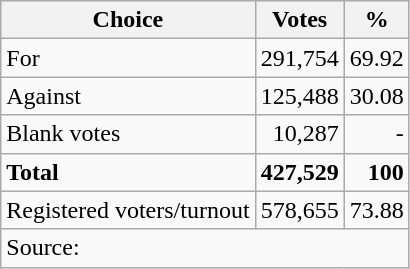<table class=wikitable style=text-align:right>
<tr>
<th>Choice</th>
<th>Votes</th>
<th>%</th>
</tr>
<tr>
<td align=left>For</td>
<td>291,754</td>
<td>69.92</td>
</tr>
<tr>
<td align=left>Against</td>
<td>125,488</td>
<td>30.08</td>
</tr>
<tr>
<td align=left>Blank votes</td>
<td>10,287</td>
<td>-</td>
</tr>
<tr>
<td align=left><strong>Total</strong></td>
<td><strong>427,529</strong></td>
<td><strong>100</strong></td>
</tr>
<tr>
<td align=left>Registered voters/turnout</td>
<td>578,655</td>
<td>73.88</td>
</tr>
<tr>
<td colspan=3 align=left>Source: </td>
</tr>
</table>
